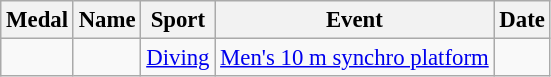<table class="wikitable sortable"  style="font-size:95%">
<tr>
<th>Medal</th>
<th>Name</th>
<th>Sport</th>
<th>Event</th>
<th>Date</th>
</tr>
<tr>
<td></td>
<td><br></td>
<td><a href='#'>Diving</a></td>
<td><a href='#'>Men's 10 m synchro platform</a></td>
<td></td>
</tr>
</table>
